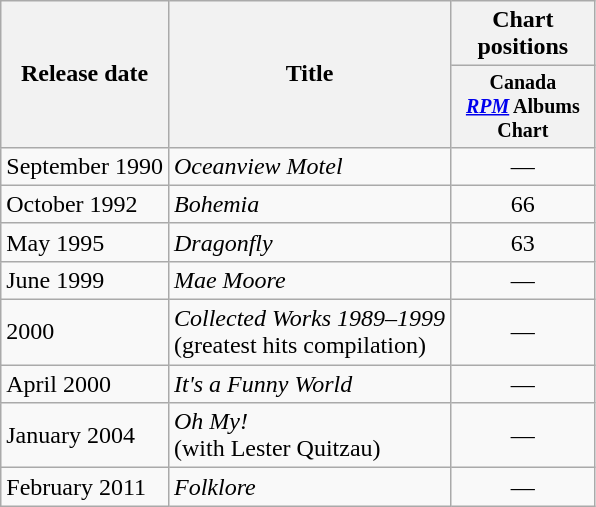<table class="wikitable">
<tr>
<th rowspan="2">Release date</th>
<th rowspan="2">Title</th>
<th colspan="1">Chart positions</th>
</tr>
<tr style="font-size:smaller;">
<th width="90">Canada<br><em><a href='#'>RPM</a></em> Albums Chart</th>
</tr>
<tr>
<td>September 1990</td>
<td><em>Oceanview Motel</em></td>
<td align="center">—</td>
</tr>
<tr>
<td>October 1992</td>
<td><em>Bohemia</em></td>
<td align="center">66</td>
</tr>
<tr>
<td>May 1995</td>
<td><em>Dragonfly</em></td>
<td align="center">63</td>
</tr>
<tr>
<td>June 1999</td>
<td><em>Mae Moore</em></td>
<td align="center">—</td>
</tr>
<tr>
<td>2000</td>
<td><em>Collected Works 1989–1999</em><br>(greatest hits compilation)</td>
<td align="center">—</td>
</tr>
<tr>
<td>April 2000</td>
<td><em>It's a Funny World</em></td>
<td align="center">—</td>
</tr>
<tr>
<td>January 2004</td>
<td><em>Oh My!</em><br>(with Lester Quitzau)</td>
<td align="center">—</td>
</tr>
<tr>
<td>February 2011</td>
<td><em>Folklore</em></td>
<td align="center">—</td>
</tr>
</table>
